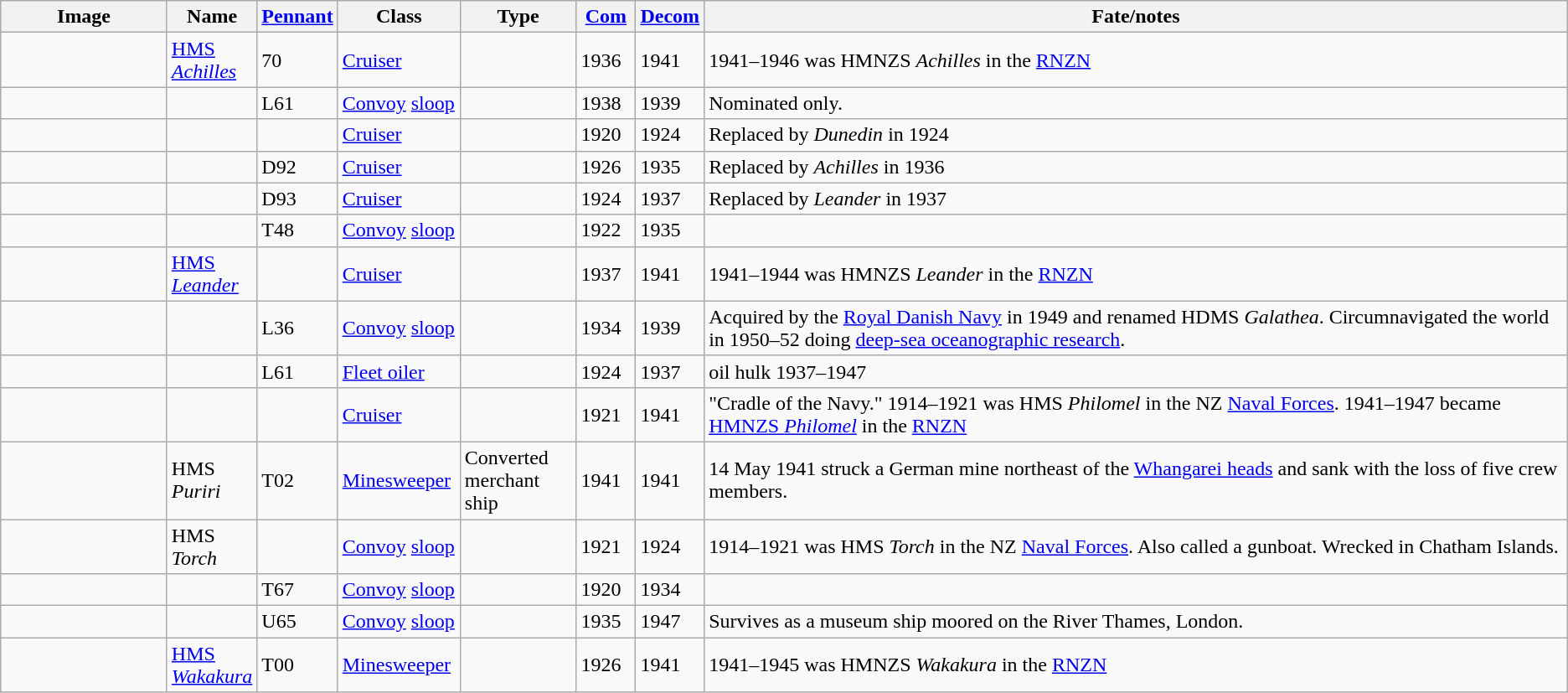<table class="sortable wikitable">
<tr>
<th width="125">Image</th>
<th width="10">Name</th>
<th width="35"><a href='#'>Pennant</a></th>
<th width="90">Class</th>
<th width="85">Type</th>
<th width="40"><a href='#'>Com</a></th>
<th width="40"><a href='#'>Decom</a></th>
<th>Fate/notes</th>
</tr>
<tr>
<td></td>
<td><a href='#'>HMS <em>Achilles</em></a></td>
<td>70</td>
<td><a href='#'>Cruiser</a></td>
<td></td>
<td>1936</td>
<td>1941</td>
<td>1941–1946 was HMNZS <em>Achilles</em> in the <a href='#'>RNZN</a></td>
</tr>
<tr>
<td></td>
<td></td>
<td>L61</td>
<td><a href='#'>Convoy</a> <a href='#'>sloop</a></td>
<td></td>
<td>1938</td>
<td>1939</td>
<td>Nominated only.</td>
</tr>
<tr>
<td></td>
<td></td>
<td></td>
<td><a href='#'>Cruiser</a></td>
<td></td>
<td>1920</td>
<td>1924</td>
<td>Replaced by <em>Dunedin</em> in 1924</td>
</tr>
<tr>
<td></td>
<td></td>
<td>D92</td>
<td><a href='#'>Cruiser</a></td>
<td></td>
<td>1926</td>
<td>1935</td>
<td>Replaced by <em>Achilles</em> in 1936</td>
</tr>
<tr>
<td></td>
<td></td>
<td>D93</td>
<td><a href='#'>Cruiser</a></td>
<td></td>
<td>1924</td>
<td>1937</td>
<td>Replaced by <em>Leander</em> in 1937</td>
</tr>
<tr>
<td></td>
<td></td>
<td>T48</td>
<td><a href='#'>Convoy</a> <a href='#'>sloop</a></td>
<td></td>
<td>1922</td>
<td>1935</td>
<td></td>
</tr>
<tr>
<td></td>
<td><a href='#'>HMS <em>Leander</em></a></td>
<td></td>
<td><a href='#'>Cruiser</a></td>
<td></td>
<td>1937</td>
<td>1941</td>
<td>1941–1944 was HMNZS <em>Leander</em> in the <a href='#'>RNZN</a></td>
</tr>
<tr>
<td></td>
<td></td>
<td>L36</td>
<td><a href='#'>Convoy</a> <a href='#'>sloop</a></td>
<td></td>
<td>1934</td>
<td>1939</td>
<td>Acquired by the <a href='#'>Royal Danish Navy</a> in 1949 and renamed HDMS <em>Galathea</em>. Circumnavigated the world in 1950–52 doing <a href='#'>deep-sea oceanographic research</a>.</td>
</tr>
<tr>
<td></td>
<td></td>
<td>L61</td>
<td><a href='#'>Fleet oiler</a></td>
<td></td>
<td>1924</td>
<td>1937</td>
<td>oil hulk 1937–1947</td>
</tr>
<tr>
<td></td>
<td></td>
<td></td>
<td><a href='#'>Cruiser</a></td>
<td></td>
<td>1921</td>
<td>1941</td>
<td>"Cradle of the Navy." 1914–1921 was HMS <em>Philomel</em> in the NZ <a href='#'>Naval Forces</a>. 1941–1947 became <a href='#'>HMNZS <em>Philomel</em></a> in the <a href='#'>RNZN</a></td>
</tr>
<tr>
<td></td>
<td>HMS <em>Puriri</em></td>
<td>T02</td>
<td><a href='#'>Minesweeper</a></td>
<td>Converted merchant ship</td>
<td>1941</td>
<td>1941</td>
<td>14 May 1941 struck a German mine  northeast of the <a href='#'>Whangarei heads</a> and sank with the loss of five crew members.</td>
</tr>
<tr>
<td></td>
<td>HMS <em>Torch</em></td>
<td></td>
<td><a href='#'>Convoy</a> <a href='#'>sloop</a></td>
<td></td>
<td>1921</td>
<td>1924</td>
<td>1914–1921 was HMS <em>Torch</em> in the NZ <a href='#'>Naval Forces</a>. Also called a gunboat. Wrecked in Chatham Islands.</td>
</tr>
<tr>
<td></td>
<td></td>
<td>T67</td>
<td><a href='#'>Convoy</a> <a href='#'>sloop</a></td>
<td></td>
<td>1920</td>
<td>1934</td>
<td></td>
</tr>
<tr>
<td></td>
<td></td>
<td>U65</td>
<td><a href='#'>Convoy</a> <a href='#'>sloop</a></td>
<td></td>
<td>1935</td>
<td>1947</td>
<td>Survives as a museum ship moored on the River Thames, London.</td>
</tr>
<tr>
<td></td>
<td><a href='#'>HMS <em>Wakakura</em></a></td>
<td>T00</td>
<td><a href='#'>Minesweeper</a></td>
<td></td>
<td>1926</td>
<td>1941</td>
<td>1941–1945 was HMNZS <em>Wakakura</em> in the <a href='#'>RNZN</a></td>
</tr>
</table>
